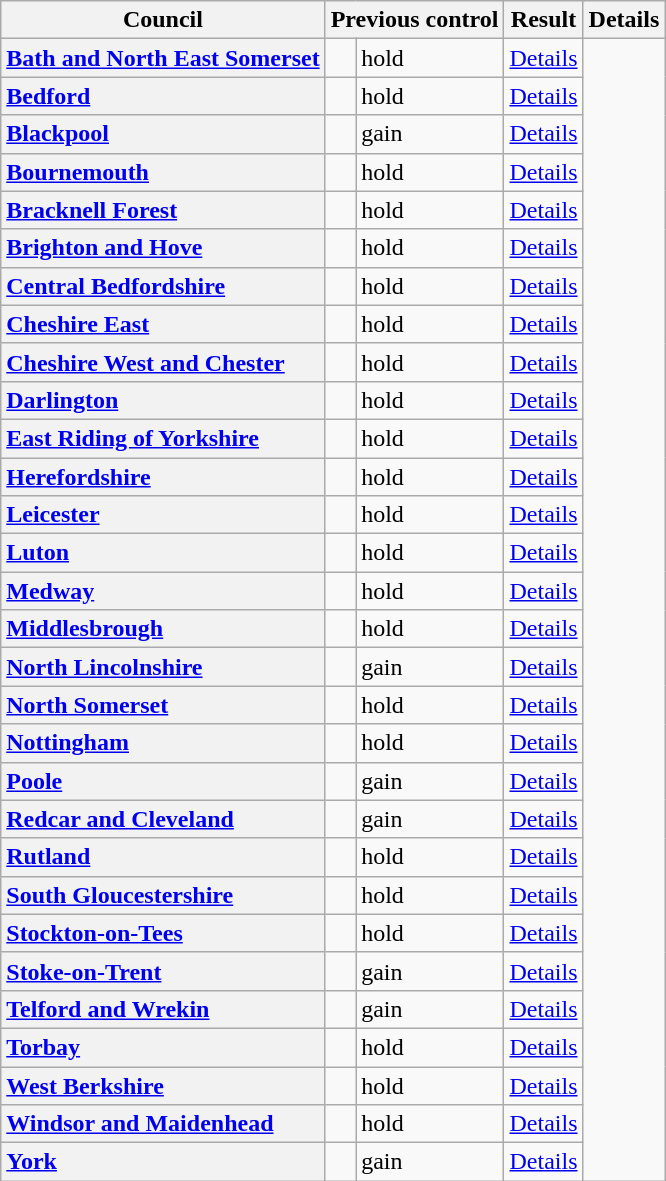<table class="wikitable">
<tr>
<th scope="col">Council</th>
<th colspan=2>Previous control</th>
<th colspan=2>Result</th>
<th scope="col" class="unsortable">Details</th>
</tr>
<tr>
<th scope="row" style="text-align: left;"><a href='#'>Bath and North East Somerset</a></th>
<td></td>
<td> hold</td>
<td><a href='#'>Details</a></td>
</tr>
<tr>
<th scope="row" style="text-align: left;"><a href='#'>Bedford</a></th>
<td></td>
<td> hold</td>
<td><a href='#'>Details</a></td>
</tr>
<tr>
<th scope="row" style="text-align: left;"><a href='#'>Blackpool</a></th>
<td></td>
<td> gain</td>
<td><a href='#'>Details</a></td>
</tr>
<tr>
<th scope="row" style="text-align: left;"><a href='#'>Bournemouth</a></th>
<td></td>
<td> hold</td>
<td><a href='#'>Details</a></td>
</tr>
<tr>
<th scope="row" style="text-align: left;"><a href='#'>Bracknell Forest</a></th>
<td></td>
<td> hold</td>
<td><a href='#'>Details</a></td>
</tr>
<tr>
<th scope="row" style="text-align: left;"><a href='#'>Brighton and Hove</a></th>
<td></td>
<td> hold</td>
<td><a href='#'>Details</a></td>
</tr>
<tr>
<th scope="row" style="text-align: left;"><a href='#'>Central Bedfordshire</a></th>
<td></td>
<td> hold</td>
<td><a href='#'>Details</a></td>
</tr>
<tr>
<th scope="row" style="text-align: left;"><a href='#'>Cheshire East</a></th>
<td></td>
<td> hold</td>
<td><a href='#'>Details</a></td>
</tr>
<tr>
<th scope="row" style="text-align: left;"><a href='#'>Cheshire West and Chester</a></th>
<td></td>
<td> hold</td>
<td><a href='#'>Details</a></td>
</tr>
<tr>
<th scope="row" style="text-align: left;"><a href='#'>Darlington</a></th>
<td></td>
<td> hold</td>
<td><a href='#'>Details</a></td>
</tr>
<tr>
<th scope="row" style="text-align: left;"><a href='#'>East Riding of Yorkshire</a></th>
<td></td>
<td> hold</td>
<td><a href='#'>Details</a></td>
</tr>
<tr>
<th scope="row" style="text-align: left;"><a href='#'>Herefordshire</a></th>
<td></td>
<td> hold</td>
<td><a href='#'>Details</a></td>
</tr>
<tr>
<th scope="row" style="text-align: left;"><a href='#'>Leicester</a></th>
<td></td>
<td> hold</td>
<td><a href='#'>Details</a></td>
</tr>
<tr>
<th scope="row" style="text-align: left;"><a href='#'>Luton</a></th>
<td></td>
<td> hold</td>
<td><a href='#'>Details</a></td>
</tr>
<tr>
<th scope="row" style="text-align: left;"><a href='#'>Medway</a></th>
<td></td>
<td> hold</td>
<td><a href='#'>Details</a></td>
</tr>
<tr>
<th scope="row" style="text-align: left;"><a href='#'>Middlesbrough</a></th>
<td></td>
<td> hold</td>
<td><a href='#'>Details</a></td>
</tr>
<tr>
<th scope="row" style="text-align: left;"><a href='#'>North Lincolnshire</a></th>
<td></td>
<td> gain</td>
<td><a href='#'>Details</a></td>
</tr>
<tr>
<th scope="row" style="text-align: left;"><a href='#'>North Somerset</a></th>
<td></td>
<td> hold</td>
<td><a href='#'>Details</a></td>
</tr>
<tr>
<th scope="row" style="text-align: left;"><a href='#'>Nottingham</a></th>
<td></td>
<td> hold</td>
<td><a href='#'>Details</a></td>
</tr>
<tr>
<th scope="row" style="text-align: left;"><a href='#'>Poole</a></th>
<td></td>
<td> gain</td>
<td><a href='#'>Details</a></td>
</tr>
<tr>
<th scope="row" style="text-align: left;"><a href='#'>Redcar and Cleveland</a></th>
<td></td>
<td> gain</td>
<td><a href='#'>Details</a></td>
</tr>
<tr>
<th scope="row" style="text-align: left;"><a href='#'>Rutland</a></th>
<td></td>
<td> hold</td>
<td><a href='#'>Details</a></td>
</tr>
<tr>
<th scope="row" style="text-align: left;"><a href='#'>South Gloucestershire</a></th>
<td></td>
<td> hold</td>
<td><a href='#'>Details</a></td>
</tr>
<tr>
<th scope="row" style="text-align: left;"><a href='#'>Stockton-on-Tees</a></th>
<td></td>
<td> hold</td>
<td><a href='#'>Details</a></td>
</tr>
<tr>
<th scope="row" style="text-align: left;"><a href='#'>Stoke-on-Trent</a></th>
<td></td>
<td> gain</td>
<td><a href='#'>Details</a></td>
</tr>
<tr>
<th scope="row" style="text-align: left;"><a href='#'>Telford and Wrekin</a></th>
<td></td>
<td> gain</td>
<td><a href='#'>Details</a></td>
</tr>
<tr>
<th scope="row" style="text-align: left;"><a href='#'>Torbay</a></th>
<td></td>
<td> hold</td>
<td><a href='#'>Details</a></td>
</tr>
<tr>
<th scope="row" style="text-align: left;"><a href='#'>West Berkshire</a></th>
<td></td>
<td> hold</td>
<td><a href='#'>Details</a></td>
</tr>
<tr>
<th scope="row" style="text-align: left;"><a href='#'>Windsor and Maidenhead</a></th>
<td></td>
<td> hold</td>
<td><a href='#'>Details</a></td>
</tr>
<tr>
<th scope="row" style="text-align: left;"><a href='#'>York</a></th>
<td></td>
<td> gain</td>
<td><a href='#'>Details</a></td>
</tr>
</table>
